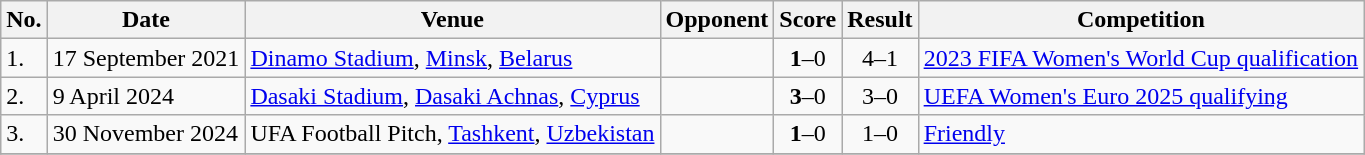<table class="wikitable">
<tr>
<th>No.</th>
<th>Date</th>
<th>Venue</th>
<th>Opponent</th>
<th>Score</th>
<th>Result</th>
<th>Competition</th>
</tr>
<tr>
<td>1.</td>
<td>17 September 2021</td>
<td><a href='#'>Dinamo Stadium</a>, <a href='#'>Minsk</a>, <a href='#'>Belarus</a></td>
<td></td>
<td align=center><strong>1</strong>–0</td>
<td align=center>4–1</td>
<td><a href='#'>2023 FIFA Women's World Cup qualification</a></td>
</tr>
<tr>
<td>2.</td>
<td>9 April 2024</td>
<td><a href='#'>Dasaki Stadium</a>, <a href='#'>Dasaki Achnas</a>, <a href='#'>Cyprus</a></td>
<td></td>
<td align=center><strong>3</strong>–0</td>
<td align=center>3–0</td>
<td><a href='#'>UEFA Women's Euro 2025 qualifying</a></td>
</tr>
<tr>
<td>3.</td>
<td>30 November 2024</td>
<td>UFA Football Pitch, <a href='#'>Tashkent</a>, <a href='#'>Uzbekistan</a></td>
<td></td>
<td align=center><strong>1</strong>–0</td>
<td align=center>1–0</td>
<td><a href='#'>Friendly</a></td>
</tr>
<tr>
</tr>
</table>
